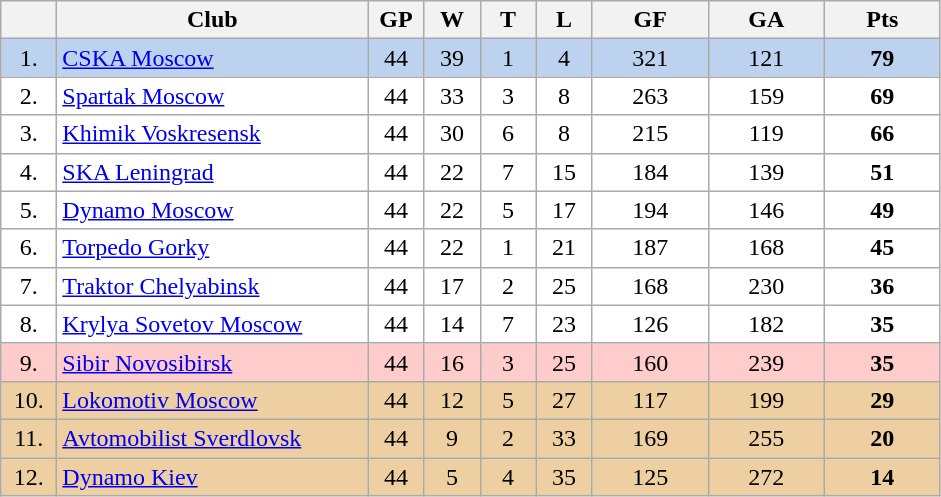<table class="wikitable">
<tr>
<th width="30"></th>
<th width="200">Club</th>
<th width="30">GP</th>
<th width="30">W</th>
<th width="30">T</th>
<th width="30">L</th>
<th width="70">GF</th>
<th width="70">GA</th>
<th width="70">Pts</th>
</tr>
<tr bgcolor="#BCD2EE" align="center">
<td>1.</td>
<td align="left"><a href='#'>CSKA Moscow</a></td>
<td>44</td>
<td>39</td>
<td>1</td>
<td>4</td>
<td>321</td>
<td>121</td>
<td><strong>79</strong></td>
</tr>
<tr bgcolor="#FFFFFF" align="center">
<td>2.</td>
<td align="left"><a href='#'>Spartak Moscow</a></td>
<td>44</td>
<td>33</td>
<td>3</td>
<td>8</td>
<td>263</td>
<td>159</td>
<td><strong>69</strong></td>
</tr>
<tr bgcolor="#FFFFFF" align="center">
<td>3.</td>
<td align="left"><a href='#'>Khimik Voskresensk</a></td>
<td>44</td>
<td>30</td>
<td>6</td>
<td>8</td>
<td>215</td>
<td>119</td>
<td><strong>66</strong></td>
</tr>
<tr bgcolor="#FFFFFF" align="center">
<td>4.</td>
<td align="left"><a href='#'>SKA Leningrad</a></td>
<td>44</td>
<td>22</td>
<td>7</td>
<td>15</td>
<td>184</td>
<td>139</td>
<td><strong>51</strong></td>
</tr>
<tr bgcolor="#FFFFFF" align="center">
<td>5.</td>
<td align="left"><a href='#'>Dynamo Moscow</a></td>
<td>44</td>
<td>22</td>
<td>5</td>
<td>17</td>
<td>194</td>
<td>146</td>
<td><strong>49</strong></td>
</tr>
<tr bgcolor="#FFFFFF" align="center">
<td>6.</td>
<td align="left"><a href='#'>Torpedo Gorky</a></td>
<td>44</td>
<td>22</td>
<td>1</td>
<td>21</td>
<td>187</td>
<td>168</td>
<td><strong>45</strong></td>
</tr>
<tr bgcolor="#FFFFFF" align="center">
<td>7.</td>
<td align="left"><a href='#'>Traktor Chelyabinsk</a></td>
<td>44</td>
<td>17</td>
<td>2</td>
<td>25</td>
<td>168</td>
<td>230</td>
<td><strong>36</strong></td>
</tr>
<tr bgcolor="#FFFFFF" align="center">
<td>8.</td>
<td align="left"><a href='#'>Krylya Sovetov Moscow</a></td>
<td>44</td>
<td>14</td>
<td>7</td>
<td>23</td>
<td>126</td>
<td>182</td>
<td><strong>35</strong></td>
</tr>
<tr bgcolor="#FFCCCC" align="center">
<td>9.</td>
<td align="left"><a href='#'>Sibir Novosibirsk</a></td>
<td>44</td>
<td>16</td>
<td>3</td>
<td>25</td>
<td>160</td>
<td>239</td>
<td><strong>35</strong></td>
</tr>
<tr bgcolor="#EECFA1" align="center">
<td>10.</td>
<td align="left"><a href='#'>Lokomotiv Moscow</a></td>
<td>44</td>
<td>12</td>
<td>5</td>
<td>27</td>
<td>117</td>
<td>199</td>
<td><strong>29</strong></td>
</tr>
<tr bgcolor="#EECFA1" align="center">
<td>11.</td>
<td align="left"><a href='#'>Avtomobilist Sverdlovsk</a></td>
<td>44</td>
<td>9</td>
<td>2</td>
<td>33</td>
<td>169</td>
<td>255</td>
<td><strong>20</strong></td>
</tr>
<tr bgcolor="#EECFA1" align="center">
<td>12.</td>
<td align="left"><a href='#'>Dynamo Kiev</a></td>
<td>44</td>
<td>5</td>
<td>4</td>
<td>35</td>
<td>125</td>
<td>272</td>
<td><strong>14</strong></td>
</tr>
</table>
